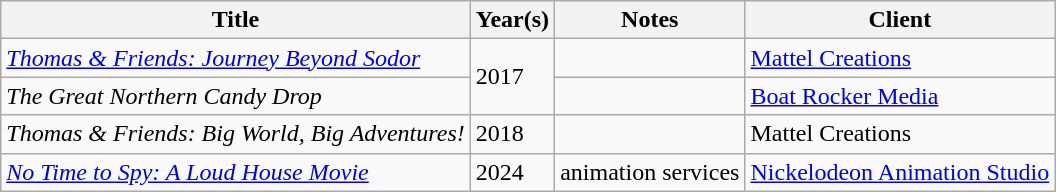<table class="wikitable sortable">
<tr>
<th>Title</th>
<th>Year(s)</th>
<th>Notes</th>
<th>Client</th>
</tr>
<tr>
<td><em><a href='#'>Thomas & Friends: Journey Beyond Sodor</a></em></td>
<td rowspan="2">2017</td>
<td></td>
<td><a href='#'>Mattel Creations</a></td>
</tr>
<tr>
<td><em>The Great Northern Candy Drop</em></td>
<td></td>
<td><a href='#'>Boat Rocker Media</a></td>
</tr>
<tr>
<td><em>Thomas & Friends: Big World, Big Adventures!</em></td>
<td>2018</td>
<td></td>
<td>Mattel Creations</td>
</tr>
<tr>
<td><em><a href='#'>No Time to Spy: A Loud House Movie</a></em></td>
<td>2024</td>
<td>animation services</td>
<td><a href='#'>Nickelodeon Animation Studio</a></td>
</tr>
</table>
